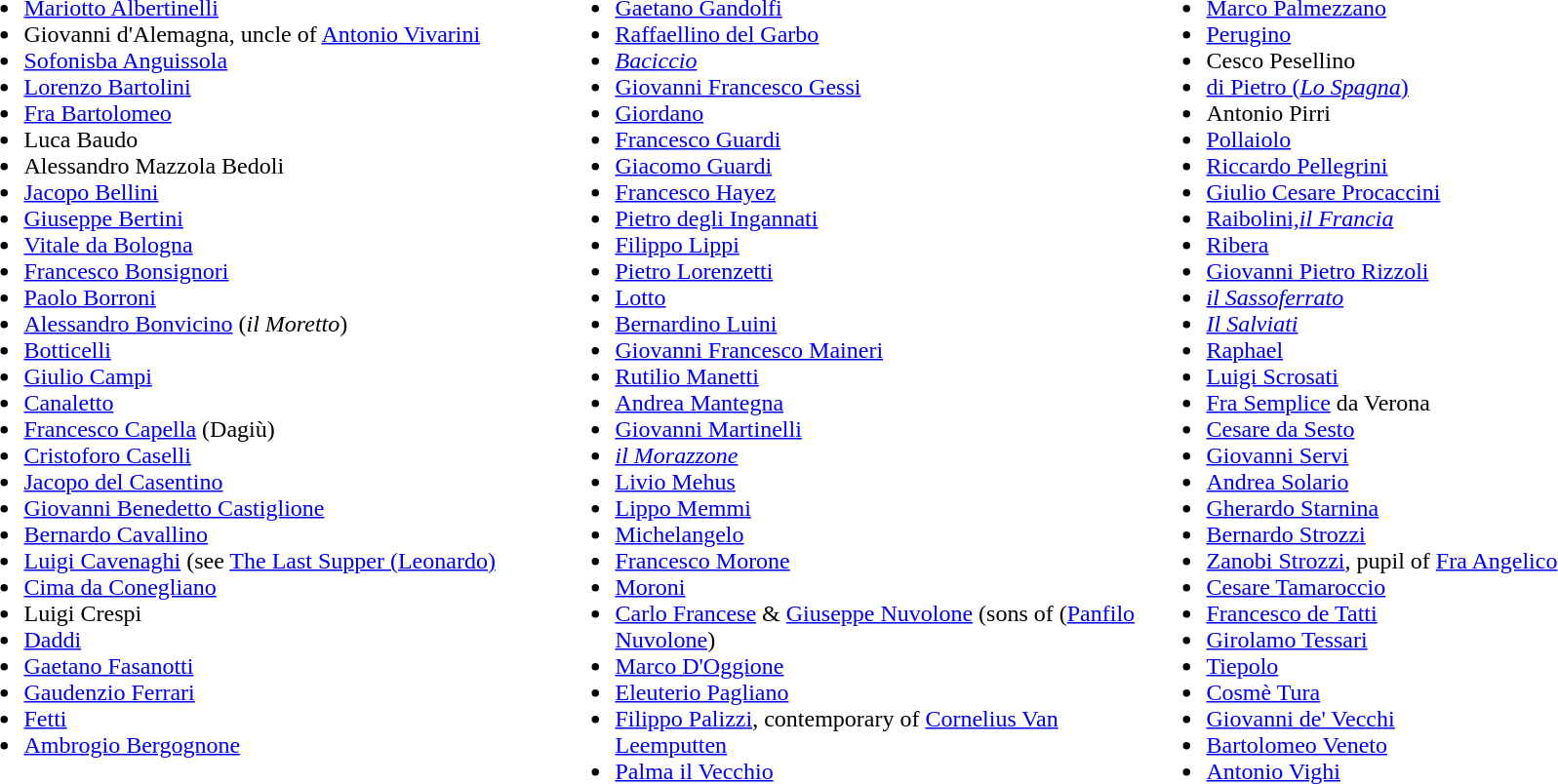<table>
<tr>
<td colspan="5"></td>
</tr>
<tr ---->
<td width="400" valign="top"><br><ul><li><a href='#'>Mariotto Albertinelli</a></li><li>Giovanni d'Alemagna, uncle of <a href='#'>Antonio Vivarini</a></li><li><a href='#'>Sofonisba Anguissola</a></li><li><a href='#'>Lorenzo Bartolini</a></li><li><a href='#'>Fra Bartolomeo</a></li><li>Luca Baudo</li><li>Alessandro Mazzola Bedoli</li><li><a href='#'>Jacopo Bellini</a></li><li><a href='#'>Giuseppe Bertini</a></li><li><a href='#'>Vitale da Bologna</a></li><li><a href='#'>Francesco Bonsignori</a></li><li><a href='#'>Paolo Borroni</a></li><li><a href='#'>Alessandro Bonvicino</a> (<em>il Moretto</em>)</li><li><a href='#'>Botticelli</a></li><li><a href='#'>Giulio Campi</a></li><li><a href='#'>Canaletto</a></li><li><a href='#'>Francesco Capella</a> (Dagiù)</li><li><a href='#'>Cristoforo Caselli</a></li><li><a href='#'>Jacopo del Casentino</a></li><li><a href='#'>Giovanni Benedetto Castiglione</a></li><li><a href='#'>Bernardo Cavallino</a></li><li><a href='#'>Luigi Cavenaghi</a> (see <a href='#'>The Last Supper (Leonardo)</a></li><li><a href='#'>Cima da Conegliano</a></li><li>Luigi Crespi</li><li><a href='#'>Daddi</a></li><li><a href='#'>Gaetano Fasanotti</a></li><li><a href='#'>Gaudenzio Ferrari</a></li><li><a href='#'>Fetti</a></li><li><a href='#'>Ambrogio Bergognone</a></li></ul></td>
<td width="400" valign="top"><br><ul><li><a href='#'>Gaetano Gandolfi</a></li><li><a href='#'>Raffaellino del Garbo</a></li><li><a href='#'><em>Baciccio</em></a></li><li><a href='#'>Giovanni Francesco Gessi</a></li><li><a href='#'>Giordano</a></li><li><a href='#'>Francesco Guardi</a></li><li><a href='#'>Giacomo Guardi</a></li><li><a href='#'>Francesco Hayez</a></li><li><a href='#'>Pietro degli Ingannati</a></li><li><a href='#'>Filippo Lippi</a></li><li><a href='#'>Pietro Lorenzetti</a></li><li><a href='#'>Lotto</a></li><li><a href='#'>Bernardino Luini</a></li><li><a href='#'>Giovanni Francesco Maineri</a></li><li><a href='#'>Rutilio Manetti</a></li><li><a href='#'>Andrea Mantegna</a></li><li><a href='#'>Giovanni Martinelli</a></li><li><a href='#'><em>il Morazzone</em></a></li><li><a href='#'>Livio Mehus</a></li><li><a href='#'>Lippo Memmi</a></li><li><a href='#'>Michelangelo</a></li><li><a href='#'>Francesco Morone</a></li><li><a href='#'>Moroni</a></li><li><a href='#'>Carlo Francese</a> & <a href='#'>Giuseppe Nuvolone</a> (sons of (<a href='#'>Panfilo Nuvolone</a>)</li><li><a href='#'>Marco D'Oggione</a></li><li><a href='#'>Eleuterio Pagliano</a></li><li><a href='#'>Filippo Palizzi</a>, contemporary of <a href='#'>Cornelius Van Leemputten</a></li><li><a href='#'>Palma il Vecchio</a></li></ul></td>
<td width="400" valign="top"><br><ul><li><a href='#'>Marco Palmezzano</a></li><li><a href='#'>Perugino</a></li><li>Cesco Pesellino</li><li><a href='#'>di Pietro (<em>Lo Spagna</em>)</a></li><li>Antonio Pirri</li><li><a href='#'>Pollaiolo</a></li><li><a href='#'>Riccardo Pellegrini</a></li><li><a href='#'>Giulio Cesare Procaccini</a></li><li><a href='#'>Raibolini,<em>il Francia</em></a></li><li><a href='#'>Ribera</a></li><li><a href='#'>Giovanni Pietro Rizzoli</a></li><li><a href='#'><em>il Sassoferrato</em></a></li><li><a href='#'><em>Il Salviati</em></a></li><li><a href='#'>Raphael</a></li><li><a href='#'>Luigi Scrosati</a></li><li><a href='#'>Fra Semplice</a> da Verona</li><li><a href='#'>Cesare da Sesto</a></li><li><a href='#'>Giovanni Servi</a></li><li><a href='#'>Andrea Solario</a></li><li><a href='#'>Gherardo Starnina</a></li><li><a href='#'>Bernardo Strozzi</a></li><li><a href='#'>Zanobi Strozzi</a>, pupil of <a href='#'>Fra Angelico</a></li><li><a href='#'>Cesare Tamaroccio</a></li><li><a href='#'>Francesco de Tatti</a></li><li><a href='#'>Girolamo Tessari</a></li><li><a href='#'>Tiepolo</a></li><li><a href='#'>Cosmè Tura</a></li><li><a href='#'>Giovanni de' Vecchi</a></li><li><a href='#'>Bartolomeo Veneto</a></li><li><a href='#'>Antonio Vighi</a></li></ul></td>
</tr>
</table>
